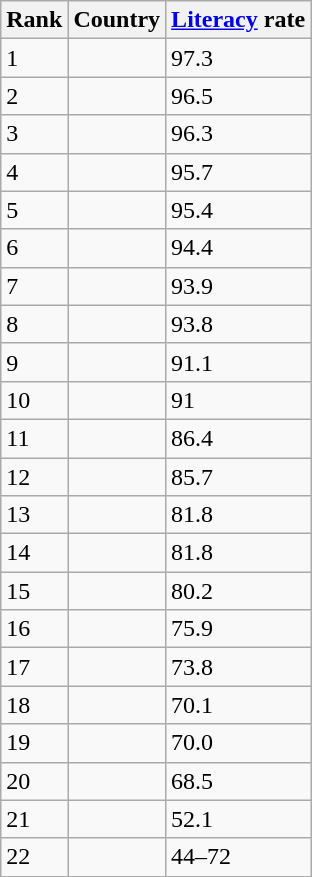<table class="sortable wikitable">
<tr>
<th>Rank</th>
<th>Country</th>
<th><a href='#'>Literacy</a> rate</th>
</tr>
<tr>
<td>1</td>
<td></td>
<td>97.3</td>
</tr>
<tr>
<td>2</td>
<td></td>
<td>96.5</td>
</tr>
<tr>
<td>3</td>
<td></td>
<td>96.3</td>
</tr>
<tr>
<td>4</td>
<td></td>
<td>95.7</td>
</tr>
<tr>
<td>5</td>
<td></td>
<td>95.4</td>
</tr>
<tr>
<td>6</td>
<td></td>
<td>94.4</td>
</tr>
<tr>
<td>7</td>
<td></td>
<td>93.9</td>
</tr>
<tr>
<td>8</td>
<td></td>
<td>93.8</td>
</tr>
<tr>
<td>9</td>
<td></td>
<td>91.1</td>
</tr>
<tr>
<td>10</td>
<td></td>
<td>91</td>
</tr>
<tr>
<td>11</td>
<td></td>
<td>86.4</td>
</tr>
<tr>
<td>12</td>
<td></td>
<td>85.7</td>
</tr>
<tr>
<td>13</td>
<td></td>
<td>81.8</td>
</tr>
<tr>
<td>14</td>
<td></td>
<td>81.8</td>
</tr>
<tr>
<td>15</td>
<td></td>
<td>80.2</td>
</tr>
<tr>
<td>16</td>
<td></td>
<td>75.9</td>
</tr>
<tr>
<td>17</td>
<td></td>
<td>73.8</td>
</tr>
<tr>
<td>18</td>
<td></td>
<td>70.1</td>
</tr>
<tr>
<td>19</td>
<td></td>
<td>70.0</td>
</tr>
<tr>
<td>20</td>
<td></td>
<td>68.5</td>
</tr>
<tr>
<td>21</td>
<td></td>
<td>52.1</td>
</tr>
<tr>
<td>22</td>
<td></td>
<td>44–72</td>
</tr>
<tr>
</tr>
</table>
